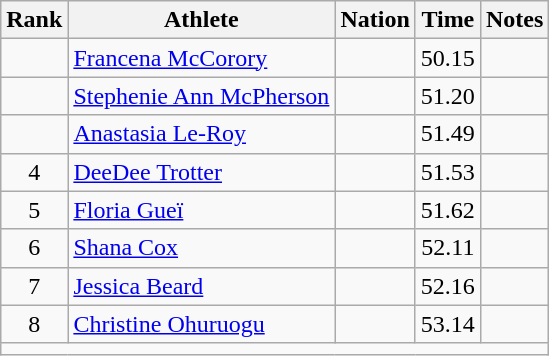<table class="wikitable mw-datatable sortable" style="text-align:center;">
<tr>
<th>Rank</th>
<th>Athlete</th>
<th>Nation</th>
<th>Time</th>
<th>Notes</th>
</tr>
<tr>
<td></td>
<td align=left><a href='#'>Francena McCorory</a></td>
<td align=left></td>
<td>50.15</td>
<td></td>
</tr>
<tr>
<td></td>
<td align=left><a href='#'>Stephenie Ann McPherson</a></td>
<td align=left></td>
<td>51.20</td>
<td></td>
</tr>
<tr>
<td></td>
<td align=left><a href='#'>Anastasia Le-Roy</a></td>
<td align=left></td>
<td>51.49</td>
<td></td>
</tr>
<tr>
<td>4</td>
<td align=left><a href='#'>DeeDee Trotter</a></td>
<td align=left></td>
<td>51.53</td>
<td></td>
</tr>
<tr>
<td>5</td>
<td align=left><a href='#'>Floria Gueï</a></td>
<td align=left></td>
<td>51.62</td>
<td></td>
</tr>
<tr>
<td>6</td>
<td align=left><a href='#'>Shana Cox</a></td>
<td align=left></td>
<td>52.11</td>
<td></td>
</tr>
<tr>
<td>7</td>
<td align=left><a href='#'>Jessica Beard</a></td>
<td align=left></td>
<td>52.16</td>
<td></td>
</tr>
<tr>
<td>8</td>
<td align=left><a href='#'>Christine Ohuruogu</a></td>
<td align=left></td>
<td>53.14</td>
<td></td>
</tr>
<tr class="sortbottom">
<td colspan=5></td>
</tr>
</table>
